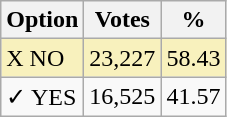<table class="wikitable">
<tr>
<th>Option</th>
<th>Votes</th>
<th>%</th>
</tr>
<tr>
<td style=background:#f8f1bd>X NO</td>
<td style=background:#f8f1bd>23,227</td>
<td style=background:#f8f1bd>58.43</td>
</tr>
<tr>
<td>✓ YES</td>
<td>16,525</td>
<td>41.57</td>
</tr>
</table>
